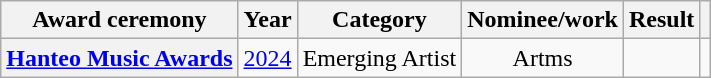<table class="wikitable plainrowheaders sortable">
<tr>
<th scope="col">Award ceremony </th>
<th scope="col">Year</th>
<th scope="col">Category </th>
<th scope="col">Nominee/work</th>
<th scope="col">Result</th>
<th scope="col" class="unsortable"></th>
</tr>
<tr>
<th scope="row"><a href='#'>Hanteo Music Awards</a></th>
<td style="text-align:center"><a href='#'>2024</a></td>
<td>Emerging Artist</td>
<td style="text-align:center">Artms</td>
<td></td>
<td style="text-align:center"></td>
</tr>
</table>
